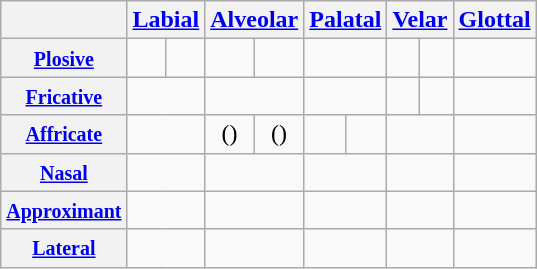<table class="wikitable" style="text-align: center;">
<tr>
<th colspan="1" rowspan="1"></th>
<th colspan="2"><a href='#'>Labial</a></th>
<th colspan="2"><a href='#'>Alveolar</a></th>
<th colspan="2"><a href='#'>Palatal</a></th>
<th colspan="2"><a href='#'>Velar</a></th>
<th><a href='#'>Glottal</a></th>
</tr>
<tr>
<th><small><a href='#'>Plosive</a></small></th>
<td></td>
<td></td>
<td></td>
<td></td>
<td colspan="2"></td>
<td></td>
<td></td>
<td></td>
</tr>
<tr>
<th><small><a href='#'>Fricative</a></small></th>
<td colspan="2"></td>
<td colspan="2"></td>
<td colspan="2"></td>
<td></td>
<td></td>
<td></td>
</tr>
<tr>
<th><small><a href='#'>Affricate</a></small></th>
<td colspan="2"></td>
<td>()</td>
<td>()</td>
<td></td>
<td></td>
<td colspan="2"></td>
<td></td>
</tr>
<tr>
<th><small><a href='#'>Nasal</a></small></th>
<td colspan="2"></td>
<td colspan="2"></td>
<td colspan="2"></td>
<td colspan="2"></td>
<td></td>
</tr>
<tr>
<th><small><a href='#'>Approximant</a></small></th>
<td colspan="2"></td>
<td colspan="2"></td>
<td colspan="2"></td>
<td colspan="2"></td>
<td></td>
</tr>
<tr>
<th><small><a href='#'>Lateral</a></small></th>
<td colspan="2"></td>
<td colspan="2"></td>
<td colspan="2"></td>
<td colspan="2"></td>
<td></td>
</tr>
</table>
